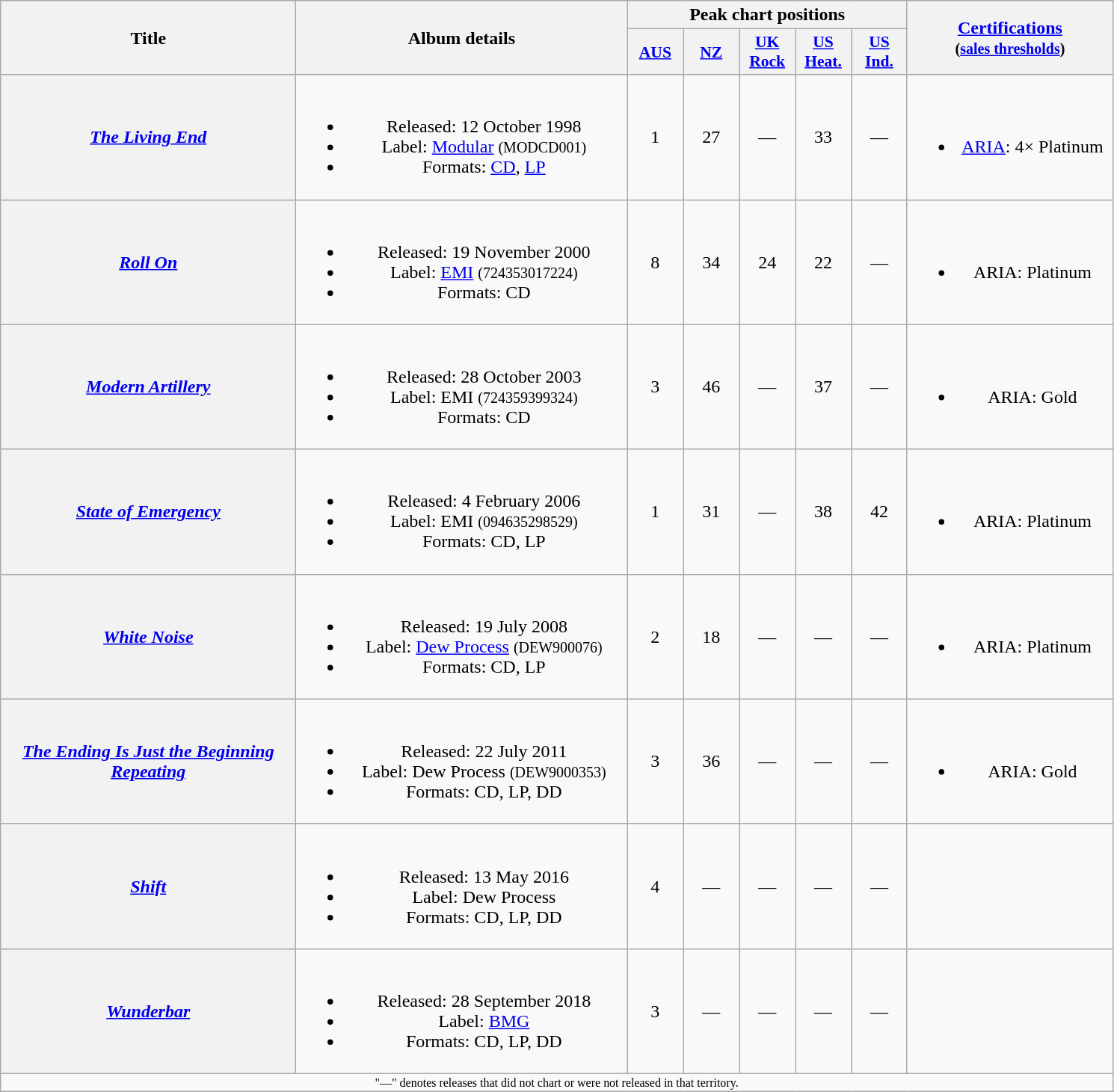<table class="wikitable plainrowheaders" style="text-align:center;">
<tr>
<th scope="col" rowspan="2" style="width:16em;">Title</th>
<th scope="col" rowspan="2" style="width:18em;">Album details</th>
<th scope="col" colspan="5">Peak chart positions</th>
<th scope="col" rowspan="2" style="width:11em;"><a href='#'>Certifications</a><br><small>(<a href='#'>sales thresholds</a>)</small></th>
</tr>
<tr>
<th scope="col" style="width:3em;font-size:90%;"><a href='#'>AUS</a><br></th>
<th scope="col" style="width:3em;font-size:90%;"><a href='#'>NZ</a><br></th>
<th scope="col" style="width:3em;font-size:90%;"><a href='#'>UK<br>Rock</a><br></th>
<th scope="col" style="width:3em;font-size:90%;"><a href='#'>US Heat.</a><br></th>
<th scope="col" style="width:3em;font-size:90%;"><a href='#'>US Ind.</a><br></th>
</tr>
<tr>
<th scope="row"><em><a href='#'>The Living End</a></em></th>
<td><br><ul><li>Released: 12 October 1998</li><li>Label: <a href='#'>Modular</a> <small>(MODCD001)</small></li><li>Formats: <a href='#'>CD</a>, <a href='#'>LP</a></li></ul></td>
<td>1</td>
<td>27</td>
<td>—</td>
<td>33</td>
<td>—</td>
<td><br><ul><li><a href='#'>ARIA</a>: 4× Platinum</li></ul></td>
</tr>
<tr>
<th scope="row"><em><a href='#'>Roll On</a></em></th>
<td><br><ul><li>Released: 19 November 2000</li><li>Label: <a href='#'>EMI</a> <small>(724353017224)</small></li><li>Formats: CD</li></ul></td>
<td>8</td>
<td>34</td>
<td>24</td>
<td>22</td>
<td>—</td>
<td><br><ul><li>ARIA: Platinum</li></ul></td>
</tr>
<tr>
<th scope="row"><em><a href='#'>Modern Artillery</a></em></th>
<td><br><ul><li>Released: 28 October 2003</li><li>Label: EMI <small>(724359399324)</small></li><li>Formats: CD</li></ul></td>
<td>3</td>
<td>46</td>
<td>—</td>
<td>37</td>
<td>—</td>
<td><br><ul><li>ARIA: Gold</li></ul></td>
</tr>
<tr>
<th scope="row"><em><a href='#'>State of Emergency</a></em></th>
<td><br><ul><li>Released: 4 February 2006</li><li>Label: EMI <small>(094635298529)</small></li><li>Formats: CD, LP</li></ul></td>
<td>1</td>
<td>31</td>
<td>—</td>
<td>38</td>
<td>42</td>
<td><br><ul><li>ARIA: Platinum</li></ul></td>
</tr>
<tr>
<th scope="row"><em><a href='#'>White Noise</a></em></th>
<td><br><ul><li>Released: 19 July 2008</li><li>Label: <a href='#'>Dew Process</a> <small>(DEW900076)</small></li><li>Formats: CD, LP</li></ul></td>
<td>2</td>
<td>18</td>
<td>—</td>
<td>—</td>
<td>—</td>
<td><br><ul><li>ARIA: Platinum</li></ul></td>
</tr>
<tr>
<th scope="row"><em><a href='#'>The Ending Is Just the Beginning Repeating</a></em></th>
<td><br><ul><li>Released: 22 July 2011</li><li>Label: Dew Process <small>(DEW9000353)</small></li><li>Formats: CD, LP, DD</li></ul></td>
<td>3</td>
<td>36</td>
<td>—</td>
<td>—</td>
<td>—</td>
<td><br><ul><li>ARIA: Gold</li></ul></td>
</tr>
<tr>
<th scope="row"><em><a href='#'>Shift</a></em></th>
<td><br><ul><li>Released: 13 May 2016</li><li>Label: Dew Process</li><li>Formats: CD, LP, DD</li></ul></td>
<td>4</td>
<td>—</td>
<td>—</td>
<td>—</td>
<td>—</td>
<td></td>
</tr>
<tr>
<th scope="row"><em><a href='#'>Wunderbar</a></em></th>
<td><br><ul><li>Released: 28 September 2018</li><li>Label: <a href='#'>BMG</a></li><li>Formats: CD, LP, DD</li></ul></td>
<td>3</td>
<td>—</td>
<td>—</td>
<td>—</td>
<td>—</td>
<td></td>
</tr>
<tr>
<td colspan="9" style="font-size: 8pt">"—" denotes releases that did not chart or were not released in that territory.</td>
</tr>
</table>
